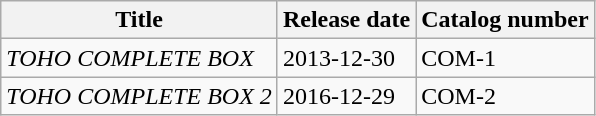<table class="wikitable">
<tr>
<th>Title</th>
<th>Release date</th>
<th>Catalog number</th>
</tr>
<tr>
<td><em>TOHO COMPLETE BOX</em></td>
<td>2013-12-30</td>
<td>COM-1</td>
</tr>
<tr>
<td><em>TOHO COMPLETE BOX 2</em></td>
<td>2016-12-29</td>
<td>COM-2</td>
</tr>
</table>
